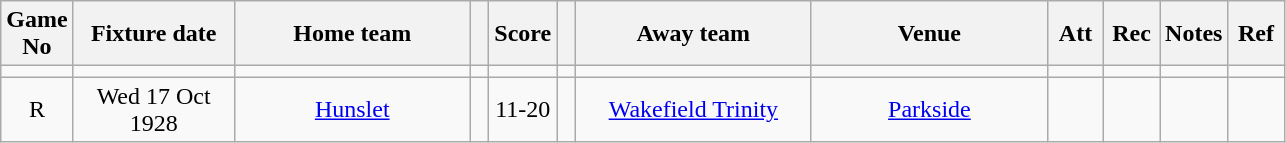<table class="wikitable" style="text-align:center;">
<tr>
<th width=20 abbr="No">Game No</th>
<th width=100 abbr="Date">Fixture date</th>
<th width=150 abbr="Home team">Home team</th>
<th width=5 abbr="space"></th>
<th width=20 abbr="Score">Score</th>
<th width=5 abbr="space"></th>
<th width=150 abbr="Away team">Away team</th>
<th width=150 abbr="Venue">Venue</th>
<th width=30 abbr="Att">Att</th>
<th width=30 abbr="Rec">Rec</th>
<th width=20 abbr="Notes">Notes</th>
<th width=30 abbr="Ref">Ref</th>
</tr>
<tr>
<td></td>
<td></td>
<td></td>
<td></td>
<td></td>
<td></td>
<td></td>
<td></td>
<td></td>
<td></td>
<td></td>
<td></td>
</tr>
<tr>
<td>R</td>
<td>Wed 17 Oct 1928</td>
<td><a href='#'>Hunslet</a></td>
<td></td>
<td>11-20</td>
<td></td>
<td><a href='#'>Wakefield Trinity</a></td>
<td><a href='#'>Parkside</a></td>
<td></td>
<td></td>
<td></td>
<td></td>
</tr>
</table>
